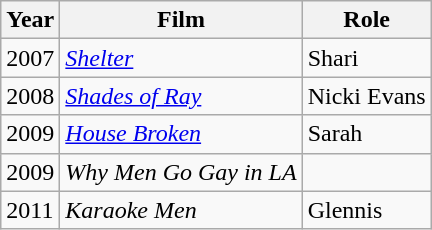<table class="wikitable">
<tr>
<th>Year</th>
<th>Film</th>
<th>Role</th>
</tr>
<tr>
<td>2007</td>
<td><em><a href='#'>Shelter</a></em></td>
<td>Shari</td>
</tr>
<tr>
<td>2008</td>
<td><em><a href='#'>Shades of Ray</a></em></td>
<td>Nicki Evans</td>
</tr>
<tr>
<td>2009</td>
<td><em><a href='#'>House Broken</a></em></td>
<td>Sarah</td>
</tr>
<tr>
<td>2009</td>
<td><em>Why Men Go Gay in LA</em></td>
<td></td>
</tr>
<tr>
<td>2011</td>
<td><em>Karaoke Men</em></td>
<td>Glennis</td>
</tr>
</table>
